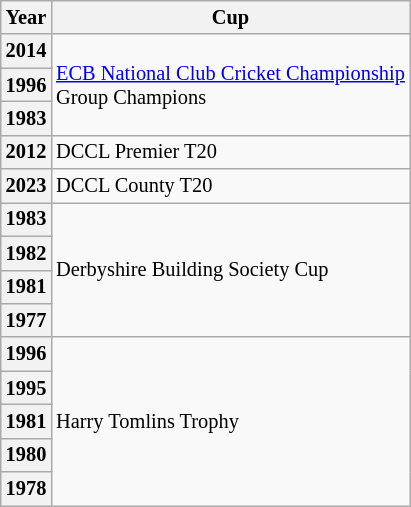<table class="wikitable sortable" style="font-size:85%">
<tr>
<th scope="col">Year</th>
<th scope="col">Cup</th>
</tr>
<tr>
<th scope="row">2014</th>
<td rowspan=3><a href='#'>ECB National Club Cricket Championship</a><br>Group Champions</td>
</tr>
<tr>
<th scope="row">1996</th>
</tr>
<tr>
<th scope="row">1983</th>
</tr>
<tr>
<th scope="row">2012</th>
<td rowspan=1>DCCL Premier T20</td>
</tr>
<tr>
<th scope="row">2023</th>
<td rowspan=1>DCCL County T20</td>
</tr>
<tr>
<th scope="row">1983</th>
<td rowspan=4>Derbyshire Building Society Cup</td>
</tr>
<tr>
<th scope="row">1982</th>
</tr>
<tr>
<th scope="row">1981</th>
</tr>
<tr>
<th scope="row">1977</th>
</tr>
<tr>
<th scope="row">1996</th>
<td rowspan=5>Harry Tomlins Trophy</td>
</tr>
<tr>
<th scope="row">1995</th>
</tr>
<tr>
<th scope="row">1981</th>
</tr>
<tr>
<th scope="row">1980</th>
</tr>
<tr>
<th scope="row">1978</th>
</tr>
<tr class="sortbottom" style="display:none;">
<td colspan=2></td>
</tr>
</table>
